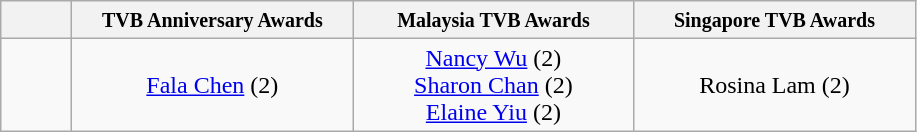<table class="wikitable" style="text-align:center;">
<tr>
<th width=40></th>
<th width=180><small>TVB Anniversary Awards</small></th>
<th width=180><small>Malaysia TVB Awards</small></th>
<th width=180><small>Singapore TVB Awards</small></th>
</tr>
<tr>
<td></td>
<td><a href='#'>Fala Chen</a> (2)</td>
<td><a href='#'>Nancy Wu</a> (2)<br><a href='#'>Sharon Chan</a> (2)<br><a href='#'>Elaine Yiu</a> (2)</td>
<td>Rosina Lam (2)</td>
</tr>
</table>
